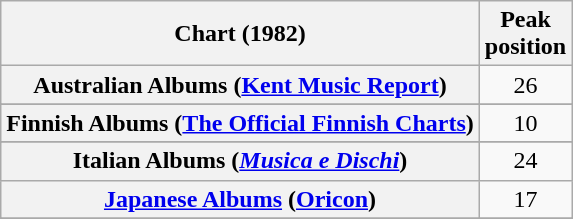<table class="wikitable sortable plainrowheaders">
<tr>
<th>Chart (1982)</th>
<th>Peak<br>position</th>
</tr>
<tr>
<th scope="row">Australian Albums (<a href='#'>Kent Music Report</a>)</th>
<td align="center">26</td>
</tr>
<tr>
</tr>
<tr>
</tr>
<tr>
</tr>
<tr>
<th scope="row">Finnish Albums (<a href='#'>The Official Finnish Charts</a>)</th>
<td align="center">10</td>
</tr>
<tr>
</tr>
<tr>
<th scope="row">Italian Albums (<em><a href='#'>Musica e Dischi</a></em>)</th>
<td align="center">24</td>
</tr>
<tr>
<th scope="row"><a href='#'>Japanese Albums</a> (<a href='#'>Oricon</a>)</th>
<td align="center">17</td>
</tr>
<tr>
</tr>
<tr>
</tr>
<tr>
</tr>
<tr>
</tr>
<tr>
</tr>
</table>
